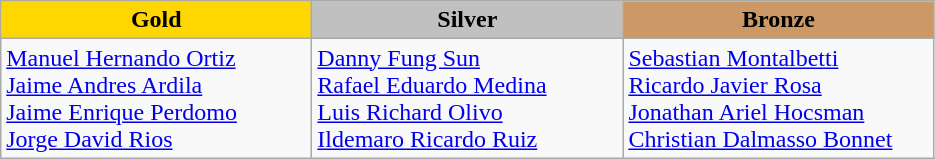<table class="wikitable" style="text-align:left">
<tr align="center">
<td width=200 bgcolor=gold><strong>Gold</strong></td>
<td width=200 bgcolor=silver><strong>Silver</strong></td>
<td width=200 bgcolor=CC9966><strong>Bronze</strong></td>
</tr>
<tr>
<td><a href='#'>Manuel Hernando Ortiz</a><br><a href='#'>Jaime Andres Ardila</a><br><a href='#'>Jaime Enrique Perdomo</a><br><a href='#'>Jorge David Rios</a><br><em></em></td>
<td><a href='#'>Danny Fung Sun</a><br><a href='#'>Rafael Eduardo Medina</a><br><a href='#'>Luis Richard Olivo</a><br><a href='#'>Ildemaro Ricardo Ruiz</a><br><em></em></td>
<td><a href='#'>Sebastian Montalbetti</a><br><a href='#'>Ricardo Javier Rosa</a><br><a href='#'>Jonathan Ariel Hocsman</a><br><a href='#'>Christian Dalmasso Bonnet</a><br><em></em></td>
</tr>
</table>
